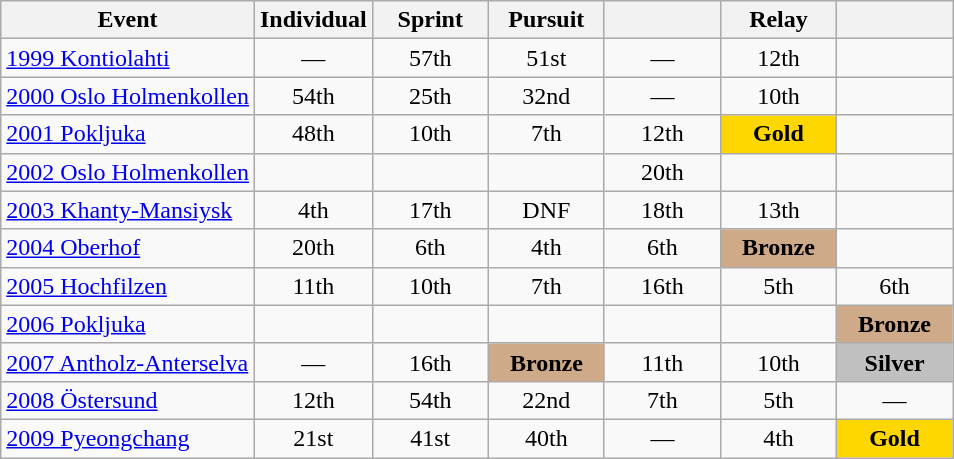<table class="wikitable" style="text-align: center;">
<tr ">
<th>Event</th>
<th style="width:70px;">Individual</th>
<th style="width:70px;">Sprint</th>
<th style="width:70px;">Pursuit</th>
<th style="width:70px;"></th>
<th style="width:70px;">Relay</th>
<th style="width:70px;"></th>
</tr>
<tr>
<td align=left> <a href='#'>1999 Kontiolahti</a></td>
<td>—</td>
<td>57th</td>
<td>51st</td>
<td>—</td>
<td>12th</td>
<td></td>
</tr>
<tr>
<td align=left> <a href='#'>2000 Oslo Holmenkollen</a></td>
<td>54th</td>
<td>25th</td>
<td>32nd</td>
<td>—</td>
<td>10th</td>
<td></td>
</tr>
<tr>
<td align=left> <a href='#'>2001 Pokljuka</a></td>
<td>48th</td>
<td>10th</td>
<td>7th</td>
<td>12th</td>
<td style="background:gold;"><strong>Gold</strong></td>
<td></td>
</tr>
<tr>
<td align=left> <a href='#'>2002 Oslo Holmenkollen</a></td>
<td></td>
<td></td>
<td></td>
<td>20th</td>
<td></td>
<td></td>
</tr>
<tr>
<td align=left> <a href='#'>2003 Khanty-Mansiysk</a></td>
<td>4th</td>
<td>17th</td>
<td>DNF</td>
<td>18th</td>
<td>13th</td>
<td></td>
</tr>
<tr>
<td align=left> <a href='#'>2004 Oberhof</a></td>
<td>20th</td>
<td>6th</td>
<td>4th</td>
<td>6th</td>
<td style="background:#cfaa88;"><strong>Bronze</strong></td>
<td></td>
</tr>
<tr>
<td align=left> <a href='#'>2005 Hochfilzen</a></td>
<td>11th</td>
<td>10th</td>
<td>7th</td>
<td>16th</td>
<td>5th</td>
<td>6th</td>
</tr>
<tr>
<td align=left> <a href='#'>2006 Pokljuka</a></td>
<td></td>
<td></td>
<td></td>
<td></td>
<td></td>
<td style="background:#cfaa88;"><strong>Bronze</strong></td>
</tr>
<tr>
<td align=left> <a href='#'>2007 Antholz-Anterselva</a></td>
<td>—</td>
<td>16th</td>
<td style="background:#cfaa88;"><strong>Bronze</strong></td>
<td>11th</td>
<td>10th</td>
<td style="background:silver;"><strong>Silver</strong></td>
</tr>
<tr>
<td align=left> <a href='#'>2008 Östersund</a></td>
<td>12th</td>
<td>54th</td>
<td>22nd</td>
<td>7th</td>
<td>5th</td>
<td>—</td>
</tr>
<tr>
<td align=left> <a href='#'>2009 Pyeongchang</a></td>
<td>21st</td>
<td>41st</td>
<td>40th</td>
<td>—</td>
<td>4th</td>
<td style="background:gold;"><strong>Gold</strong></td>
</tr>
</table>
